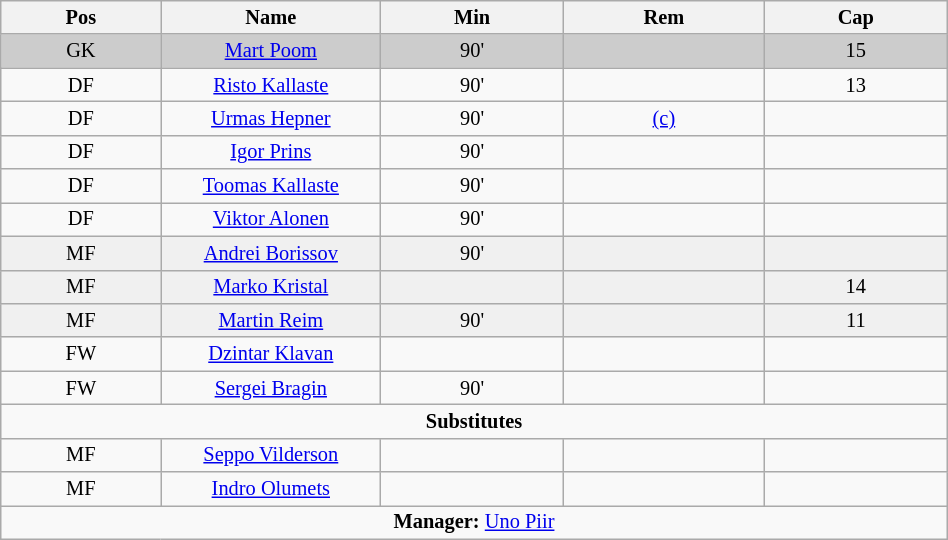<table class="wikitable collapsible collapsed" align="center" style="font-size:85%; text-align:center;" width="50%">
<tr>
<th>Pos</th>
<th width=140>Name</th>
<th>Min</th>
<th>Rem</th>
<th>Cap</th>
</tr>
<tr bgcolor="cccccc">
<td>GK</td>
<td><a href='#'>Mart Poom</a></td>
<td>90'</td>
<td></td>
<td>15</td>
</tr>
<tr>
<td>DF</td>
<td><a href='#'>Risto Kallaste</a></td>
<td>90'</td>
<td></td>
<td>13</td>
</tr>
<tr>
<td>DF</td>
<td><a href='#'>Urmas Hepner</a></td>
<td>90'</td>
<td><a href='#'>(c)</a></td>
<td></td>
</tr>
<tr>
<td>DF</td>
<td><a href='#'>Igor Prins</a></td>
<td>90'</td>
<td></td>
<td></td>
</tr>
<tr>
<td>DF</td>
<td><a href='#'>Toomas Kallaste</a></td>
<td>90'</td>
<td></td>
<td></td>
</tr>
<tr>
<td>DF</td>
<td><a href='#'>Viktor Alonen</a></td>
<td>90'</td>
<td></td>
<td></td>
</tr>
<tr bgcolor="#F0F0F0">
<td>MF</td>
<td><a href='#'>Andrei Borissov</a></td>
<td>90'</td>
<td></td>
<td></td>
</tr>
<tr bgcolor="#F0F0F0">
<td>MF</td>
<td><a href='#'>Marko Kristal</a></td>
<td></td>
<td></td>
<td>14</td>
</tr>
<tr bgcolor="#F0F0F0">
<td>MF</td>
<td><a href='#'>Martin Reim</a></td>
<td>90'</td>
<td></td>
<td>11</td>
</tr>
<tr>
<td>FW</td>
<td><a href='#'>Dzintar Klavan</a></td>
<td></td>
<td></td>
<td></td>
</tr>
<tr>
<td>FW</td>
<td><a href='#'>Sergei Bragin</a></td>
<td>90'</td>
<td></td>
<td></td>
</tr>
<tr>
<td colspan=5 align=center><strong>Substitutes</strong></td>
</tr>
<tr>
<td>MF</td>
<td><a href='#'>Seppo Vilderson</a></td>
<td></td>
<td></td>
<td></td>
</tr>
<tr>
<td>MF</td>
<td><a href='#'>Indro Olumets</a></td>
<td></td>
<td></td>
<td></td>
</tr>
<tr>
<td colspan=5 align=center><strong>Manager:</strong>  <a href='#'>Uno Piir</a></td>
</tr>
</table>
